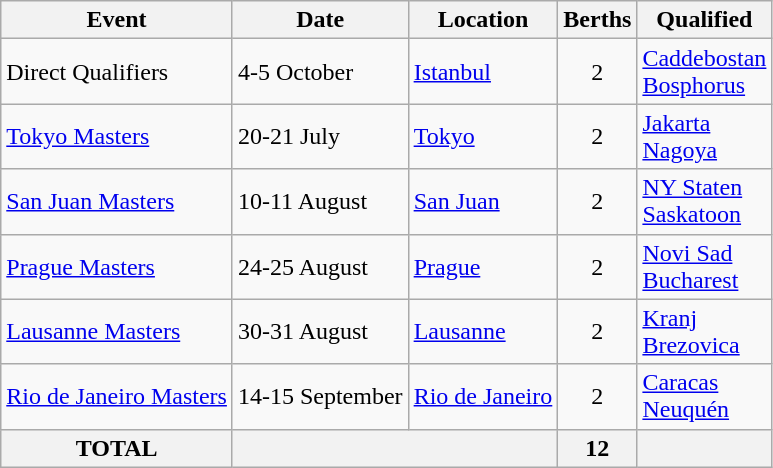<table class="wikitable">
<tr>
<th>Event</th>
<th>Date</th>
<th>Location</th>
<th>Berths</th>
<th>Qualified</th>
</tr>
<tr>
<td>Direct Qualifiers</td>
<td>4-5 October</td>
<td> <a href='#'>Istanbul</a></td>
<td align=center>2</td>
<td> <a href='#'>Caddebostan</a> <br>  <a href='#'>Bosphorus</a></td>
</tr>
<tr>
<td><a href='#'>Tokyo Masters</a></td>
<td>20-21 July</td>
<td> <a href='#'>Tokyo</a></td>
<td align=center>2</td>
<td> <a href='#'>Jakarta</a> <br>  <a href='#'>Nagoya</a></td>
</tr>
<tr>
<td><a href='#'>San Juan Masters</a></td>
<td>10-11 August</td>
<td> <a href='#'>San Juan</a></td>
<td align=center>2</td>
<td> <a href='#'>NY Staten</a><br>  <a href='#'>Saskatoon</a></td>
</tr>
<tr>
<td><a href='#'>Prague Masters</a></td>
<td>24-25 August</td>
<td> <a href='#'>Prague</a></td>
<td align=center>2</td>
<td> <a href='#'>Novi Sad</a> <br> <a href='#'>Bucharest</a></td>
</tr>
<tr>
<td><a href='#'>Lausanne Masters</a></td>
<td>30-31 August</td>
<td> <a href='#'>Lausanne</a></td>
<td align=center>2</td>
<td> <a href='#'>Kranj</a><br> <a href='#'>Brezovica</a></td>
</tr>
<tr>
<td><a href='#'>Rio de Janeiro Masters</a></td>
<td>14-15 September</td>
<td> <a href='#'>Rio de Janeiro</a></td>
<td align=center>2</td>
<td> <a href='#'>Caracas</a> <br> <a href='#'>Neuquén</a></td>
</tr>
<tr>
<th>TOTAL</th>
<th colspan="2"></th>
<th>12</th>
<th></th>
</tr>
</table>
